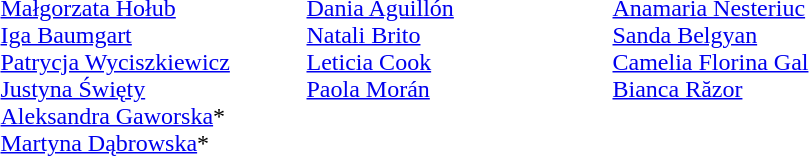<table>
<tr>
<td width=200 valign=top><em></em><br><a href='#'>Małgorzata Hołub</a><br><a href='#'>Iga Baumgart</a><br><a href='#'>Patrycja Wyciszkiewicz</a><br><a href='#'>Justyna Święty</a><br><a href='#'>Aleksandra Gaworska</a>*<br><a href='#'>Martyna Dąbrowska</a>*</td>
<td width=200 valign=top><em></em><br><a href='#'>Dania Aguillón</a><br><a href='#'>Natali Brito</a><br><a href='#'>Leticia Cook</a><br><a href='#'>Paola Morán</a></td>
<td width=200 valign=top><em></em><br><a href='#'>Anamaria Nesteriuc</a><br><a href='#'>Sanda Belgyan</a><br><a href='#'>Camelia Florina Gal</a><br><a href='#'>Bianca Răzor</a></td>
</tr>
</table>
